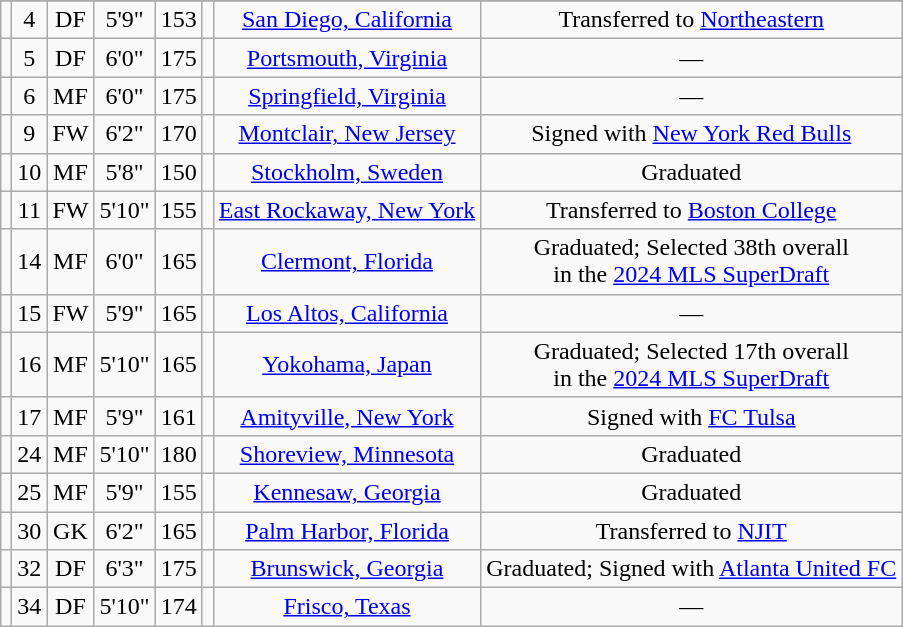<table class="wikitable sortable" border="1" style="text-align:center;">
<tr align=center>
</tr>
<tr>
<td></td>
<td>4</td>
<td>DF</td>
<td>5'9"</td>
<td>153</td>
<td></td>
<td><a href='#'>San Diego, California</a></td>
<td>Transferred to <a href='#'>Northeastern</a></td>
</tr>
<tr>
<td></td>
<td>5</td>
<td>DF</td>
<td>6'0"</td>
<td>175</td>
<td></td>
<td><a href='#'>Portsmouth, Virginia</a></td>
<td>—</td>
</tr>
<tr>
<td></td>
<td>6</td>
<td>MF</td>
<td>6'0"</td>
<td>175</td>
<td></td>
<td><a href='#'>Springfield, Virginia</a></td>
<td>—</td>
</tr>
<tr>
<td></td>
<td>9</td>
<td>FW</td>
<td>6'2"</td>
<td>170</td>
<td></td>
<td><a href='#'>Montclair, New Jersey</a></td>
<td>Signed with <a href='#'>New York Red Bulls</a></td>
</tr>
<tr>
<td></td>
<td>10</td>
<td>MF</td>
<td>5'8"</td>
<td>150</td>
<td></td>
<td><a href='#'>Stockholm, Sweden</a></td>
<td>Graduated</td>
</tr>
<tr>
<td></td>
<td>11</td>
<td>FW</td>
<td>5'10"</td>
<td>155</td>
<td></td>
<td><a href='#'>East Rockaway, New York</a></td>
<td>Transferred to <a href='#'>Boston College</a></td>
</tr>
<tr>
<td></td>
<td>14</td>
<td>MF</td>
<td>6'0"</td>
<td>165</td>
<td></td>
<td><a href='#'>Clermont, Florida</a></td>
<td>Graduated; Selected 38th overall<br>in the <a href='#'>2024 MLS SuperDraft</a></td>
</tr>
<tr>
<td></td>
<td>15</td>
<td>FW</td>
<td>5'9"</td>
<td>165</td>
<td></td>
<td><a href='#'>Los Altos, California</a></td>
<td>—</td>
</tr>
<tr>
<td></td>
<td>16</td>
<td>MF</td>
<td>5'10"</td>
<td>165</td>
<td></td>
<td><a href='#'>Yokohama, Japan</a></td>
<td>Graduated; Selected 17th overall<br>in the <a href='#'>2024 MLS SuperDraft</a></td>
</tr>
<tr>
<td></td>
<td>17</td>
<td>MF</td>
<td>5'9"</td>
<td>161</td>
<td></td>
<td><a href='#'>Amityville, New York</a></td>
<td>Signed with <a href='#'>FC Tulsa</a></td>
</tr>
<tr>
<td></td>
<td>24</td>
<td>MF</td>
<td>5'10"</td>
<td>180</td>
<td></td>
<td><a href='#'>Shoreview, Minnesota</a></td>
<td>Graduated</td>
</tr>
<tr>
<td></td>
<td>25</td>
<td>MF</td>
<td>5'9"</td>
<td>155</td>
<td></td>
<td><a href='#'>Kennesaw, Georgia</a></td>
<td>Graduated</td>
</tr>
<tr>
<td></td>
<td>30</td>
<td>GK</td>
<td>6'2"</td>
<td>165</td>
<td></td>
<td><a href='#'>Palm Harbor, Florida</a></td>
<td>Transferred to <a href='#'>NJIT</a></td>
</tr>
<tr>
<td></td>
<td>32</td>
<td>DF</td>
<td>6'3"</td>
<td>175</td>
<td></td>
<td><a href='#'>Brunswick, Georgia</a></td>
<td>Graduated; Signed with <a href='#'>Atlanta United FC</a></td>
</tr>
<tr>
<td></td>
<td>34</td>
<td>DF</td>
<td>5'10"</td>
<td>174</td>
<td></td>
<td><a href='#'>Frisco, Texas</a></td>
<td>—</td>
</tr>
</table>
